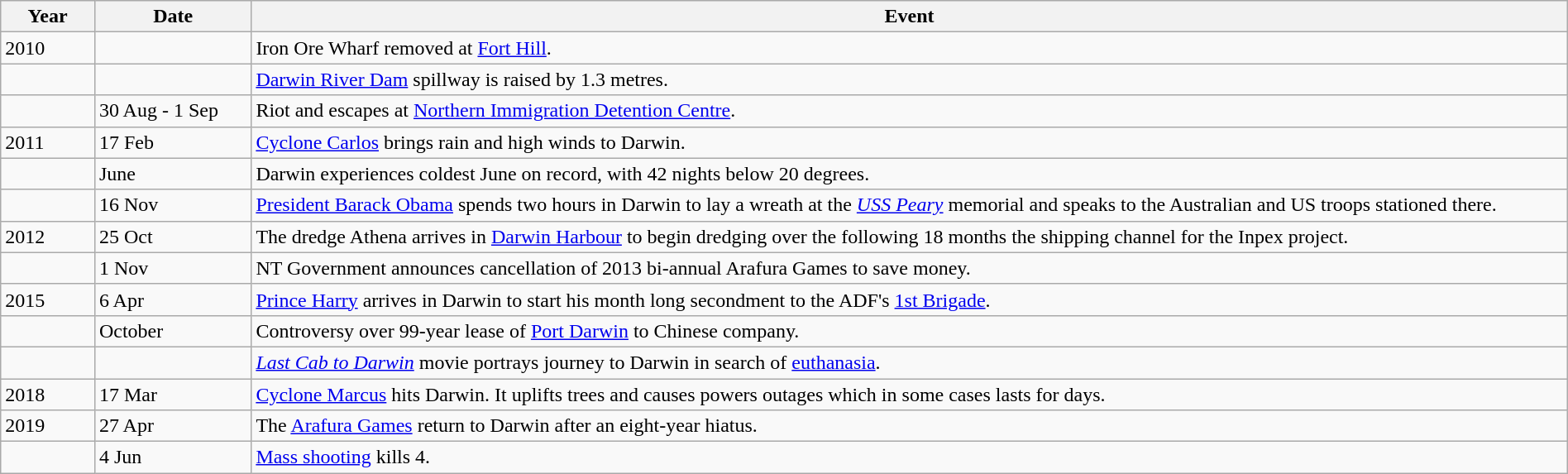<table class="wikitable" style="width:100%">
<tr>
<th style="width:6%">Year</th>
<th style="width:10%">Date</th>
<th>Event</th>
</tr>
<tr>
<td>2010</td>
<td></td>
<td>Iron Ore Wharf removed at <a href='#'>Fort Hill</a>.</td>
</tr>
<tr>
<td></td>
<td></td>
<td><a href='#'>Darwin River Dam</a> spillway is raised by 1.3 metres.</td>
</tr>
<tr>
<td></td>
<td>30 Aug - 1 Sep</td>
<td>Riot and escapes at <a href='#'>Northern Immigration Detention Centre</a>.</td>
</tr>
<tr>
<td>2011</td>
<td>17 Feb</td>
<td><a href='#'>Cyclone Carlos</a> brings rain and high winds to Darwin.</td>
</tr>
<tr>
<td></td>
<td>June</td>
<td>Darwin experiences coldest June on record, with 42 nights below 20 degrees.</td>
</tr>
<tr>
<td></td>
<td>16 Nov</td>
<td><a href='#'>President Barack Obama</a> spends two hours in Darwin to lay a wreath at the <a href='#'><em>USS Peary</em></a> memorial and speaks to the Australian and US troops stationed there.</td>
</tr>
<tr>
<td>2012</td>
<td>25 Oct</td>
<td>The dredge Athena arrives in <a href='#'>Darwin Harbour</a> to begin dredging over the following 18 months the shipping channel for the Inpex project.</td>
</tr>
<tr>
<td></td>
<td>1 Nov</td>
<td>NT Government announces cancellation of 2013 bi-annual Arafura Games to save money.</td>
</tr>
<tr>
<td>2015</td>
<td>6 Apr</td>
<td><a href='#'>Prince Harry</a> arrives in Darwin to start his month long secondment to the ADF's <a href='#'>1st Brigade</a>.</td>
</tr>
<tr>
<td></td>
<td>October</td>
<td>Controversy over 99-year lease of <a href='#'>Port Darwin</a> to Chinese company.</td>
</tr>
<tr>
<td></td>
<td></td>
<td><em><a href='#'>Last Cab to Darwin</a></em> movie portrays journey to Darwin in search of <a href='#'>euthanasia</a>.</td>
</tr>
<tr>
<td>2018</td>
<td>17 Mar</td>
<td><a href='#'>Cyclone Marcus</a> hits Darwin. It uplifts trees and causes powers outages which in some cases lasts for days.</td>
</tr>
<tr>
<td>2019</td>
<td>27 Apr</td>
<td>The <a href='#'>Arafura Games</a> return to Darwin after an eight-year hiatus.</td>
</tr>
<tr>
<td></td>
<td>4 Jun</td>
<td><a href='#'>Mass shooting</a> kills 4.</td>
</tr>
</table>
